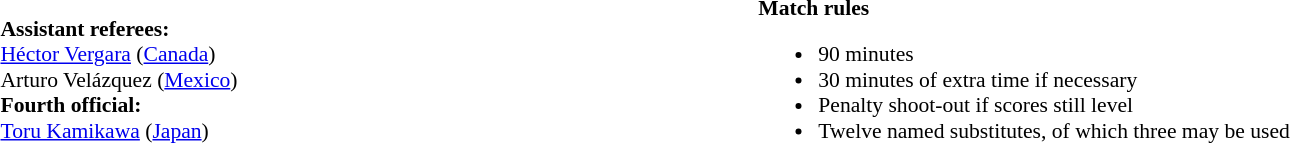<table width=100% style="font-size:90%">
<tr>
<td><br><strong>Assistant referees:</strong>
<br><a href='#'>Héctor Vergara</a> (<a href='#'>Canada</a>)
<br>Arturo Velázquez (<a href='#'>Mexico</a>)
<br><strong>Fourth official:</strong>
<br><a href='#'>Toru Kamikawa</a> (<a href='#'>Japan</a>)</td>
<td width=60% valign=top><br><strong>Match rules</strong><ul><li>90 minutes</li><li>30 minutes of extra time if necessary</li><li>Penalty shoot-out if scores still level</li><li>Twelve named substitutes, of which three may be used</li></ul></td>
</tr>
</table>
